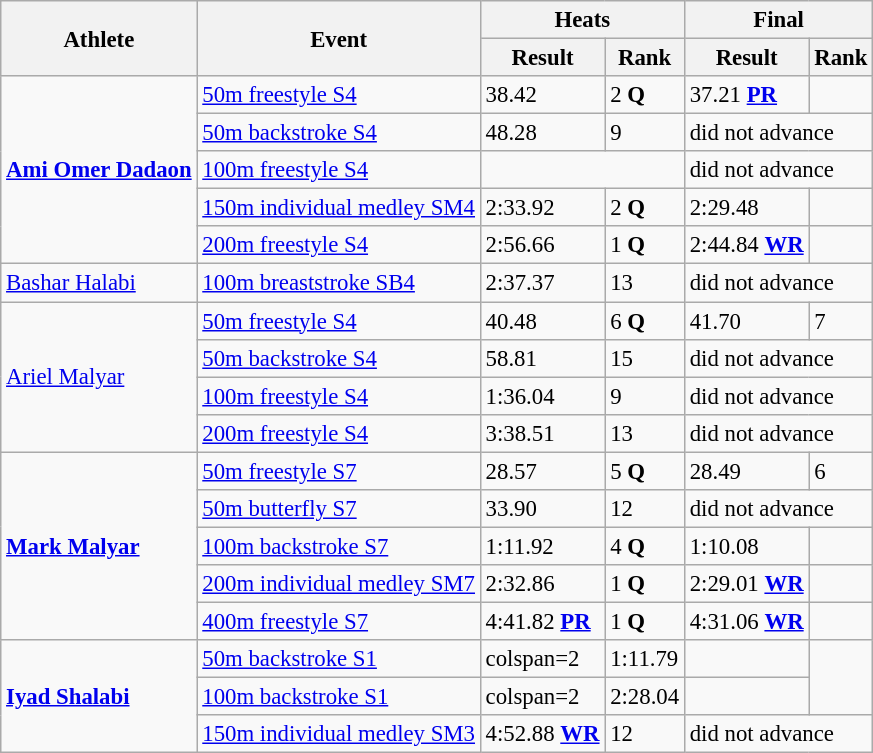<table class=wikitable style="font-size:95%" style="text-align:center">
<tr>
<th rowspan=2>Athlete</th>
<th rowspan=2>Event</th>
<th colspan=2>Heats</th>
<th colspan=2>Final</th>
</tr>
<tr>
<th>Result</th>
<th>Rank</th>
<th>Result</th>
<th>Rank</th>
</tr>
<tr>
<td align=left rowspan=5><strong><a href='#'>Ami Omer Dadaon</a></strong></td>
<td align=left><a href='#'>50m freestyle S4</a></td>
<td>38.42</td>
<td>2 <strong>Q</strong></td>
<td>37.21 <strong><a href='#'>PR</a></strong></td>
<td></td>
</tr>
<tr>
<td align=left><a href='#'>50m backstroke S4</a></td>
<td>48.28</td>
<td>9</td>
<td colspan=2>did not advance</td>
</tr>
<tr>
<td align=left><a href='#'>100m freestyle S4</a></td>
<td colspan=2></td>
<td colspan=2>did not advance</td>
</tr>
<tr>
<td align=left><a href='#'>150m individual medley SM4</a></td>
<td>2:33.92</td>
<td>2 <strong>Q</strong></td>
<td>2:29.48</td>
<td></td>
</tr>
<tr>
<td align=left><a href='#'>200m freestyle S4</a></td>
<td>2:56.66</td>
<td>1 <strong>Q</strong></td>
<td>2:44.84 <strong><a href='#'>WR</a></strong></td>
<td></td>
</tr>
<tr>
<td align=left><a href='#'>Bashar Halabi</a></td>
<td align=left><a href='#'>100m breaststroke SB4</a></td>
<td>2:37.37</td>
<td>13</td>
<td colspan=2>did not advance</td>
</tr>
<tr>
<td align=left rowspan=4><a href='#'>Ariel Malyar</a></td>
<td align=left><a href='#'>50m freestyle S4</a></td>
<td>40.48</td>
<td>6 <strong>Q</strong></td>
<td>41.70</td>
<td>7</td>
</tr>
<tr>
<td align=left><a href='#'>50m backstroke S4</a></td>
<td>58.81</td>
<td>15</td>
<td colspan=2>did not advance</td>
</tr>
<tr>
<td align=left><a href='#'>100m freestyle S4</a></td>
<td>1:36.04</td>
<td>9</td>
<td colspan=2>did not advance</td>
</tr>
<tr>
<td align=left><a href='#'>200m freestyle S4</a></td>
<td>3:38.51</td>
<td>13</td>
<td colspan=2>did not advance</td>
</tr>
<tr>
<td align=left rowspan=5><strong><a href='#'>Mark Malyar</a></strong></td>
<td align=left><a href='#'>50m freestyle S7</a></td>
<td>28.57</td>
<td>5 <strong>Q</strong></td>
<td>28.49</td>
<td>6</td>
</tr>
<tr>
<td align=left><a href='#'>50m butterfly S7</a></td>
<td>33.90</td>
<td>12</td>
<td colspan=2>did not advance</td>
</tr>
<tr>
<td align=left><a href='#'>100m backstroke S7</a></td>
<td>1:11.92</td>
<td>4 <strong>Q</strong></td>
<td>1:10.08</td>
<td></td>
</tr>
<tr>
<td align=left><a href='#'>200m individual medley SM7</a></td>
<td>2:32.86</td>
<td>1 <strong>Q</strong></td>
<td>2:29.01 <strong><a href='#'>WR</a></strong></td>
<td></td>
</tr>
<tr>
<td align=left><a href='#'>400m freestyle S7</a></td>
<td>4:41.82 <strong><a href='#'>PR</a></strong></td>
<td>1 <strong>Q</strong></td>
<td>4:31.06 <strong><a href='#'>WR</a></strong></td>
<td></td>
</tr>
<tr>
<td align=left rowspan=3><strong><a href='#'>Iyad Shalabi</a></strong></td>
<td align=left><a href='#'>50m backstroke S1</a></td>
<td>colspan=2 </td>
<td>1:11.79</td>
<td></td>
</tr>
<tr>
<td align=left><a href='#'>100m backstroke S1</a></td>
<td>colspan=2 </td>
<td>2:28.04</td>
<td></td>
</tr>
<tr>
<td align=left><a href='#'>150m individual medley SM3</a></td>
<td>4:52.88 <strong><a href='#'>WR</a></strong></td>
<td>12</td>
<td colspan=2>did not advance</td>
</tr>
</table>
